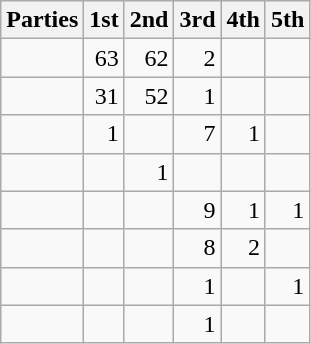<table class="wikitable" style="text-align:right;">
<tr>
<th style="text-align:left;">Parties</th>
<th>1st</th>
<th>2nd</th>
<th>3rd</th>
<th>4th</th>
<th>5th</th>
</tr>
<tr>
<td style="text-align:left;"></td>
<td>63</td>
<td>62</td>
<td>2</td>
<td></td>
<td></td>
</tr>
<tr>
<td style="text-align:left;"></td>
<td>31</td>
<td>52</td>
<td>1</td>
<td></td>
<td></td>
</tr>
<tr>
<td style="text-align:left;"></td>
<td>1</td>
<td></td>
<td>7</td>
<td>1</td>
<td></td>
</tr>
<tr>
<td style="text-align:left;"></td>
<td></td>
<td>1</td>
<td></td>
<td></td>
<td></td>
</tr>
<tr>
<td style="text-align:left;"></td>
<td></td>
<td></td>
<td>9</td>
<td>1</td>
<td>1</td>
</tr>
<tr>
<td style="text-align:left;"></td>
<td></td>
<td></td>
<td>8</td>
<td>2</td>
<td></td>
</tr>
<tr>
<td style="text-align:left;"></td>
<td></td>
<td></td>
<td>1</td>
<td></td>
<td>1</td>
</tr>
<tr>
<td style="text-align:left;"></td>
<td></td>
<td></td>
<td>1</td>
<td></td>
<td></td>
</tr>
</table>
